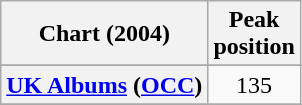<table class="wikitable sortable plainrowheaders">
<tr>
<th scope="col">Chart (2004)</th>
<th scope="col">Peak<br>position</th>
</tr>
<tr>
</tr>
<tr>
</tr>
<tr>
<th scope="row"><a href='#'>UK Albums</a> (<a href='#'>OCC</a>)</th>
<td style="text-align:center;">135</td>
</tr>
<tr>
</tr>
</table>
